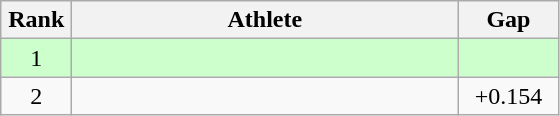<table class=wikitable style="text-align:center">
<tr>
<th width=40>Rank</th>
<th width=250>Athlete</th>
<th width=60>Gap</th>
</tr>
<tr bgcolor="ccffcc">
<td>1</td>
<td align=left></td>
<td></td>
</tr>
<tr>
<td>2</td>
<td align=left></td>
<td>+0.154</td>
</tr>
</table>
